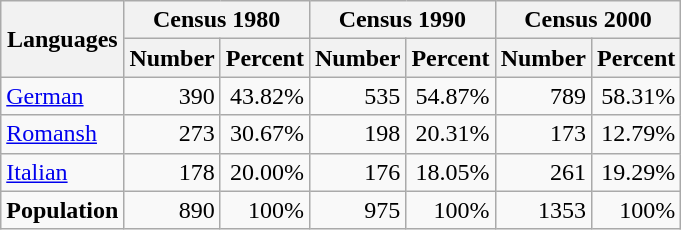<table class="wikitable">
<tr ---->
<th rowspan="2">Languages</th>
<th colspan="2">Census 1980</th>
<th colspan="2">Census 1990</th>
<th colspan="2">Census 2000</th>
</tr>
<tr ---->
<th>Number</th>
<th>Percent</th>
<th>Number</th>
<th>Percent</th>
<th>Number</th>
<th>Percent</th>
</tr>
<tr ---->
<td><a href='#'>German</a></td>
<td align=right>390</td>
<td align=right>43.82%</td>
<td align=right>535</td>
<td align=right>54.87%</td>
<td align=right>789</td>
<td align=right>58.31%</td>
</tr>
<tr ---->
<td><a href='#'>Romansh</a></td>
<td align=right>273</td>
<td align=right>30.67%</td>
<td align=right>198</td>
<td align=right>20.31%</td>
<td align=right>173</td>
<td align=right>12.79%</td>
</tr>
<tr ---->
<td><a href='#'>Italian</a></td>
<td align=right>178</td>
<td align=right>20.00%</td>
<td align=right>176</td>
<td align=right>18.05%</td>
<td align=right>261</td>
<td align=right>19.29%</td>
</tr>
<tr ---->
<td><strong>Population</strong></td>
<td align=right>890</td>
<td align=right>100%</td>
<td align=right>975</td>
<td align=right>100%</td>
<td align=right>1353</td>
<td align=right>100%</td>
</tr>
</table>
